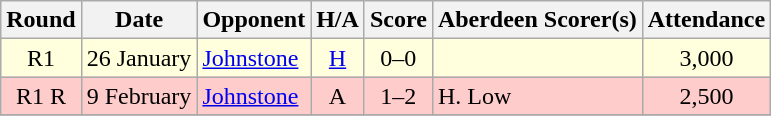<table class="wikitable" style="text-align:center">
<tr>
<th>Round</th>
<th>Date</th>
<th>Opponent</th>
<th>H/A</th>
<th>Score</th>
<th>Aberdeen Scorer(s)</th>
<th>Attendance</th>
</tr>
<tr bgcolor=#FFFFDD>
<td>R1</td>
<td align=left>26 January</td>
<td align=left><a href='#'>Johnstone</a></td>
<td><a href='#'>H</a></td>
<td>0–0</td>
<td align=left></td>
<td>3,000</td>
</tr>
<tr bgcolor=#FFCCCC>
<td>R1 R</td>
<td align=left>9 February</td>
<td align=left><a href='#'>Johnstone</a></td>
<td>A</td>
<td>1–2</td>
<td align=left>H. Low</td>
<td>2,500</td>
</tr>
<tr>
</tr>
</table>
